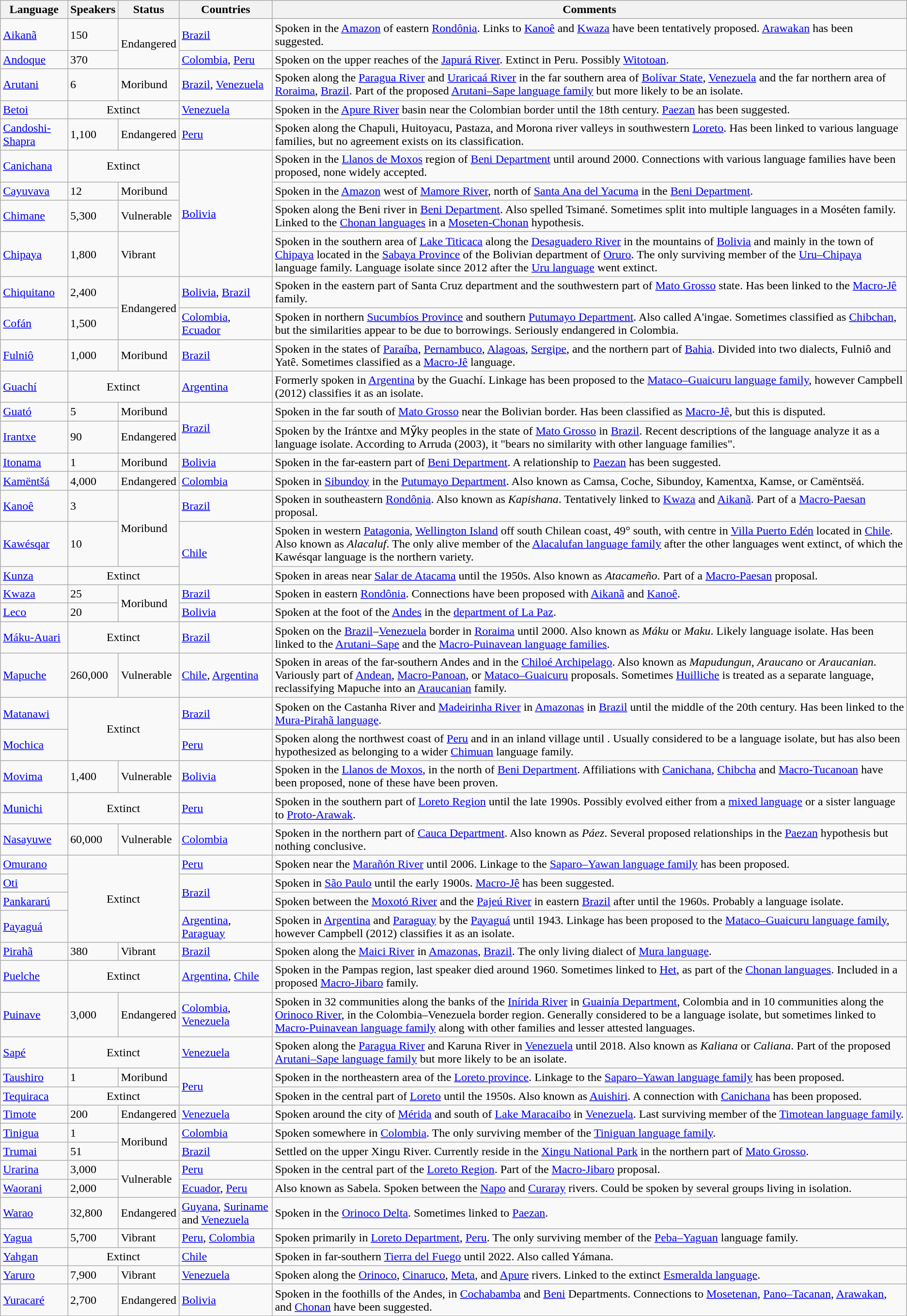<table class="wikitable sortable" RULES="ALL">
<tr>
<th>Language</th>
<th data-sort-type=number>Speakers</th>
<th>Status</th>
<th>Countries</th>
<th>Comments</th>
</tr>
<tr>
<td><a href='#'>Aikanã</a></td>
<td>150</td>
<td rowspan="2" data-sort-value="3">Endangered</td>
<td><a href='#'>Brazil</a></td>
<td>Spoken in the <a href='#'>Amazon</a> of eastern <a href='#'>Rondônia</a>. Links to <a href='#'>Kanoê</a> and <a href='#'>Kwaza</a> have been tentatively proposed. <a href='#'>Arawakan</a> has been suggested.</td>
</tr>
<tr>
<td><a href='#'>Andoque</a></td>
<td>370</td>
<td><a href='#'>Colombia</a>, <a href='#'>Peru</a></td>
<td>Spoken on the upper reaches of the <a href='#'>Japurá River</a>. Extinct in Peru. Possibly <a href='#'>Witotoan</a>.</td>
</tr>
<tr>
<td><a href='#'>Arutani</a></td>
<td>6</td>
<td data-sort-value=4>Moribund</td>
<td><a href='#'>Brazil</a>, <a href='#'>Venezuela</a></td>
<td>Spoken along the <a href='#'>Paragua River</a> and <a href='#'>Uraricaá River</a> in the far southern area of <a href='#'>Bolívar State</a>, <a href='#'>Venezuela</a> and the far northern area of <a href='#'>Roraima</a>, <a href='#'>Brazil</a>. Part of the proposed <a href='#'>Arutani–Sape language family</a> but more likely to be an isolate.</td>
</tr>
<tr>
<td><a href='#'>Betoi</a></td>
<td style="text-align:center; text-align:center;" colspan="2">Extinct</td>
<td><a href='#'>Venezuela</a></td>
<td>Spoken in the <a href='#'>Apure River</a> basin near the Colombian border until the 18th century. <a href='#'>Paezan</a> has been suggested.</td>
</tr>
<tr>
<td><a href='#'>Candoshi-Shapra</a></td>
<td>1,100</td>
<td data-sort-value="3">Endangered</td>
<td><a href='#'>Peru</a></td>
<td>Spoken along the Chapuli, Huitoyacu, Pastaza, and Morona river valleys in southwestern <a href='#'>Loreto</a>. Has been linked to various language families, but no agreement exists on its classification.</td>
</tr>
<tr>
<td><a href='#'>Canichana</a></td>
<td style="text-align: center;" colspan="2">Extinct</td>
<td rowspan="4"><a href='#'>Bolivia</a></td>
<td>Spoken in the <a href='#'>Llanos de Moxos</a> region of <a href='#'>Beni Department</a> until around 2000. Connections with various language families have been proposed, none widely accepted.</td>
</tr>
<tr>
<td><a href='#'>Cayuvava</a></td>
<td>12</td>
<td data-sort-value=4>Moribund</td>
<td>Spoken in the <a href='#'>Amazon</a> west of <a href='#'>Mamore River</a>, north of <a href='#'>Santa Ana del Yacuma</a> in the <a href='#'>Beni Department</a>.</td>
</tr>
<tr>
<td><a href='#'>Chimane</a></td>
<td>5,300</td>
<td data-sort-value=2>Vulnerable</td>
<td>Spoken along the Beni river in <a href='#'>Beni Department</a>. Also spelled Tsimané. Sometimes split into multiple languages in a Moséten family. Linked to the <a href='#'>Chonan languages</a> in a <a href='#'>Moseten-Chonan</a> hypothesis.</td>
</tr>
<tr>
<td><a href='#'>Chipaya</a></td>
<td>1,800</td>
<td data-sort-value=1>Vibrant</td>
<td>Spoken in the southern area of <a href='#'>Lake Titicaca</a> along the <a href='#'>Desaguadero River</a> in the mountains of <a href='#'>Bolivia</a> and mainly in the town of <a href='#'>Chipaya</a> located in the <a href='#'>Sabaya Province</a> of the Bolivian department of <a href='#'>Oruro</a>. The only surviving member of the <a href='#'>Uru–Chipaya</a> language family. Language isolate since 2012 after the <a href='#'>Uru language</a> went extinct.</td>
</tr>
<tr>
<td><a href='#'>Chiquitano</a></td>
<td>2,400</td>
<td rowspan="2" data-sort-value="3">Endangered</td>
<td><a href='#'>Bolivia</a>, <a href='#'>Brazil</a></td>
<td>Spoken in the eastern part of Santa Cruz department and the southwestern part of <a href='#'>Mato Grosso</a> state. Has been linked to the <a href='#'>Macro-Jê</a> family.</td>
</tr>
<tr>
<td><a href='#'>Cofán</a></td>
<td>1,500</td>
<td><a href='#'>Colombia</a>, <a href='#'>Ecuador</a></td>
<td>Spoken in northern <a href='#'>Sucumbíos Province</a> and southern <a href='#'>Putumayo Department</a>. Also called A'ingae. Sometimes classified as <a href='#'>Chibchan</a>, but the similarities appear to be due to borrowings. Seriously endangered in Colombia.</td>
</tr>
<tr>
<td><a href='#'>Fulniô</a></td>
<td>1,000</td>
<td data-sort-value="4">Moribund</td>
<td><a href='#'>Brazil</a></td>
<td>Spoken in the states of <a href='#'>Paraíba</a>, <a href='#'>Pernambuco</a>, <a href='#'>Alagoas</a>, <a href='#'>Sergipe</a>, and the northern part of <a href='#'>Bahia</a>. Divided into two dialects, Fulniô and Yatê. Sometimes classified as a <a href='#'>Macro-Jê</a> language.</td>
</tr>
<tr>
<td><a href='#'>Guachí</a></td>
<td style="text-align: center;" colspan="2">Extinct</td>
<td><a href='#'>Argentina</a></td>
<td>Formerly spoken in <a href='#'>Argentina</a> by the Guachí. Linkage has been proposed to the <a href='#'>Mataco–Guaicuru language family</a>, however Campbell (2012) classifies it as an isolate.</td>
</tr>
<tr>
<td><a href='#'>Guató</a></td>
<td>5</td>
<td data-sort-value="4">Moribund</td>
<td rowspan="2"><a href='#'>Brazil</a></td>
<td>Spoken in the far south of <a href='#'>Mato Grosso</a> near the Bolivian border. Has been classified as <a href='#'>Macro-Jê</a>, but this is disputed.</td>
</tr>
<tr>
<td><a href='#'>Irantxe</a></td>
<td>90</td>
<td data-sort-value="3">Endangered</td>
<td>Spoken by the Irántxe and Mỹky peoples in the state of <a href='#'>Mato Grosso</a> in <a href='#'>Brazil</a>. Recent descriptions of the language analyze it as a language isolate. According to Arruda (2003), it "bears no similarity with other language families".</td>
</tr>
<tr>
<td><a href='#'>Itonama</a></td>
<td>1</td>
<td data-sort-value="4">Moribund</td>
<td><a href='#'>Bolivia</a></td>
<td>Spoken in the far-eastern part of <a href='#'>Beni Department</a>. A relationship to <a href='#'>Paezan</a> has been suggested.</td>
</tr>
<tr>
<td><a href='#'>Kamëntšá</a></td>
<td>4,000</td>
<td data-sort-value="3">Endangered</td>
<td><a href='#'>Colombia</a></td>
<td>Spoken in <a href='#'>Sibundoy</a> in the <a href='#'>Putumayo Department</a>. Also known as Camsa, Coche, Sibundoy, Kamentxa, Kamse, or Camëntsëá.</td>
</tr>
<tr>
<td><a href='#'>Kanoê</a></td>
<td>3</td>
<td data-sort-value=4 rowspan="2">Moribund</td>
<td><a href='#'>Brazil</a></td>
<td>Spoken in southeastern <a href='#'>Rondônia</a>. Also known as <em>Kapishana</em>. Tentatively linked to <a href='#'>Kwaza</a> and <a href='#'>Aikanã</a>. Part of a <a href='#'>Macro-Paesan</a> proposal.</td>
</tr>
<tr>
<td><a href='#'>Kawésqar</a></td>
<td>10</td>
<td rowspan="2"><a href='#'>Chile</a></td>
<td>Spoken in western <a href='#'>Patagonia</a>, <a href='#'>Wellington Island</a> off south Chilean coast, 49° south, with centre in <a href='#'>Villa Puerto Edén</a> located in <a href='#'>Chile</a>. Also known as <em>Alacaluf</em>. The only alive member of the <a href='#'>Alacalufan language family</a> after the other languages went extinct, of which the Kawésqar language is the northern variety.</td>
</tr>
<tr>
<td><a href='#'>Kunza</a></td>
<td style="text-align: center;" colspan="2">Extinct</td>
<td>Spoken in areas near <a href='#'>Salar de Atacama</a> until the 1950s. Also known as <em>Atacameño</em>. Part of a <a href='#'>Macro-Paesan</a> proposal.</td>
</tr>
<tr>
<td><a href='#'>Kwaza</a></td>
<td>25</td>
<td rowspan="2" data-sort-value="4">Moribund</td>
<td><a href='#'>Brazil</a></td>
<td>Spoken in eastern <a href='#'>Rondônia</a>. Connections have been proposed with <a href='#'>Aikanã</a> and <a href='#'>Kanoê</a>.</td>
</tr>
<tr>
<td><a href='#'>Leco</a></td>
<td>20</td>
<td><a href='#'>Bolivia</a></td>
<td>Spoken at the foot of the <a href='#'>Andes</a> in the <a href='#'>department of La Paz</a>.</td>
</tr>
<tr>
<td><a href='#'>Máku-Auari</a></td>
<td style="text-align: center;" colspan="2">Extinct</td>
<td><a href='#'>Brazil</a></td>
<td>Spoken on the <a href='#'>Brazil</a>–<a href='#'>Venezuela</a> border in <a href='#'>Roraima</a> until 2000. Also known as <em>Máku</em> or <em>Maku</em>. Likely language isolate. Has been linked to the <a href='#'>Arutani–Sape</a> and the <a href='#'>Macro-Puinavean language families</a>.</td>
</tr>
<tr>
<td><a href='#'>Mapuche</a></td>
<td>260,000</td>
<td data-sort-value=2>Vulnerable</td>
<td><a href='#'>Chile</a>, <a href='#'>Argentina</a></td>
<td>Spoken in areas of the far-southern Andes and in the <a href='#'>Chiloé Archipelago</a>. Also known as <em>Mapudungun</em>, <em>Araucano</em> or <em>Araucanian</em>. Variously part of <a href='#'>Andean</a>, <a href='#'>Macro-Panoan</a>, or <a href='#'>Mataco–Guaicuru</a> proposals. Sometimes <a href='#'>Huilliche</a> is treated as a separate language, reclassifying Mapuche into an <a href='#'>Araucanian</a> family.</td>
</tr>
<tr>
<td><a href='#'>Matanawi</a></td>
<td style="text-align: center;" colspan="2" rowspan="2">Extinct</td>
<td><a href='#'>Brazil</a></td>
<td>Spoken on the Castanha River and <a href='#'>Madeirinha River</a> in <a href='#'>Amazonas</a> in <a href='#'>Brazil</a> until the middle of the 20th century. Has been linked to the <a href='#'>Mura-Pirahã language</a>.</td>
</tr>
<tr>
<td><a href='#'>Mochica</a></td>
<td><a href='#'>Peru</a></td>
<td>Spoken along the northwest coast of <a href='#'>Peru</a> and in an inland village until . Usually considered to be a language isolate, but has also been hypothesized as belonging to a wider <a href='#'>Chimuan</a> language family.</td>
</tr>
<tr>
<td><a href='#'>Movima</a></td>
<td>1,400</td>
<td data-sort-value=2>Vulnerable</td>
<td><a href='#'>Bolivia</a></td>
<td>Spoken in the <a href='#'>Llanos de Moxos</a>, in the north of <a href='#'>Beni Department</a>. Affiliations with <a href='#'>Canichana</a>, <a href='#'>Chibcha</a> and <a href='#'>Macro-Tucanoan</a> have been proposed, none of these have been proven.</td>
</tr>
<tr>
<td><a href='#'>Munichi</a></td>
<td style="text-align: center;" colspan="2">Extinct</td>
<td><a href='#'>Peru</a></td>
<td>Spoken in the southern part of <a href='#'>Loreto Region</a> until the late 1990s. Possibly evolved either from a <a href='#'>mixed language</a> or a sister language to <a href='#'>Proto-Arawak</a>.</td>
</tr>
<tr>
<td><a href='#'>Nasayuwe</a></td>
<td>60,000</td>
<td data-sort-value=2>Vulnerable</td>
<td><a href='#'>Colombia</a></td>
<td>Spoken in the northern part of <a href='#'>Cauca Department</a>. Also known as <em>Páez</em>. Several proposed relationships in the <a href='#'>Paezan</a> hypothesis but nothing conclusive.</td>
</tr>
<tr>
<td><a href='#'>Omurano</a></td>
<td style="text-align: center;" colspan="2" rowspan="4">Extinct</td>
<td><a href='#'>Peru</a></td>
<td>Spoken near the <a href='#'>Marañón River</a> until 2006. Linkage to the <a href='#'>Saparo–Yawan language family</a> has been proposed.</td>
</tr>
<tr>
<td><a href='#'>Oti</a></td>
<td rowspan="2"><a href='#'>Brazil</a></td>
<td>Spoken in <a href='#'>São Paulo</a> until the early 1900s. <a href='#'>Macro-Jê</a> has been suggested.</td>
</tr>
<tr>
<td><a href='#'>Pankararú</a></td>
<td>Spoken between the <a href='#'>Moxotó River</a> and the <a href='#'>Pajeú River</a> in eastern <a href='#'>Brazil</a> after until the 1960s. Probably a language isolate.</td>
</tr>
<tr>
<td><a href='#'>Payaguá</a></td>
<td><a href='#'>Argentina</a>, <a href='#'>Paraguay</a></td>
<td>Spoken in <a href='#'>Argentina</a> and <a href='#'>Paraguay</a> by the <a href='#'>Payaguá</a> until 1943. Linkage has been proposed to the <a href='#'>Mataco–Guaicuru language family</a>, however Campbell (2012) classifies it as an isolate.</td>
</tr>
<tr>
<td><a href='#'>Pirahã</a></td>
<td>380</td>
<td data-sort-value=1>Vibrant</td>
<td><a href='#'>Brazil</a></td>
<td>Spoken along the <a href='#'>Maici River</a> in <a href='#'>Amazonas</a>, <a href='#'>Brazil</a>. The only living dialect of <a href='#'>Mura language</a>.</td>
</tr>
<tr>
<td><a href='#'>Puelche</a></td>
<td style="text-align: center;" colspan="2">Extinct</td>
<td><a href='#'>Argentina</a>, <a href='#'>Chile</a></td>
<td>Spoken in the Pampas region, last speaker died around 1960. Sometimes linked to <a href='#'>Het</a>, as part of the <a href='#'>Chonan languages</a>. Included in a proposed <a href='#'>Macro-Jibaro</a> family.</td>
</tr>
<tr>
<td><a href='#'>Puinave</a></td>
<td>3,000</td>
<td data-sort-value=3>Endangered</td>
<td><a href='#'>Colombia</a>, <a href='#'>Venezuela</a></td>
<td>Spoken in 32 communities along the banks of the <a href='#'>Inírida River</a> in <a href='#'>Guainía Department</a>, Colombia and in 10 communities along the <a href='#'>Orinoco River</a>, in the Colombia–Venezuela border region. Generally considered to be a language isolate, but sometimes linked to <a href='#'>Macro-Puinavean language family</a> along with other families and lesser attested languages.</td>
</tr>
<tr>
<td><a href='#'>Sapé</a></td>
<td style="text-align: center;" colspan="2">Extinct</td>
<td><a href='#'>Venezuela</a></td>
<td>Spoken along the <a href='#'>Paragua River</a> and Karuna River in <a href='#'>Venezuela</a> until 2018. Also known as <em>Kaliana</em> or <em>Caliana</em>. Part of the proposed <a href='#'>Arutani–Sape language family</a> but more likely to be an isolate.</td>
</tr>
<tr>
<td><a href='#'>Taushiro</a></td>
<td>1</td>
<td data-sort-value=4>Moribund</td>
<td rowspan="2"><a href='#'>Peru</a></td>
<td>Spoken in the northeastern area of the <a href='#'>Loreto province</a>. Linkage to the <a href='#'>Saparo–Yawan language family</a> has been proposed.</td>
</tr>
<tr>
<td><a href='#'>Tequiraca</a></td>
<td style="text-align: center;" colspan="2">Extinct</td>
<td>Spoken in the central part of <a href='#'>Loreto</a> until the 1950s. Also known as <a href='#'>Auishiri</a>. A connection with <a href='#'>Canichana</a> has been proposed.</td>
</tr>
<tr>
<td><a href='#'>Timote</a></td>
<td>200</td>
<td>Endangered</td>
<td><a href='#'>Venezuela</a></td>
<td>Spoken around the city of <a href='#'>Mérida</a> and south of <a href='#'>Lake Maracaibo</a> in <a href='#'>Venezuela</a>. Last surviving member of the <a href='#'>Timotean language family</a>.</td>
</tr>
<tr>
<td><a href='#'>Tinigua</a></td>
<td>1</td>
<td data-sort-value=4 rowspan="2">Moribund</td>
<td><a href='#'>Colombia</a></td>
<td>Spoken somewhere in <a href='#'>Colombia</a>. The only surviving member of the <a href='#'>Tiniguan language family</a>.</td>
</tr>
<tr>
<td><a href='#'>Trumai</a></td>
<td>51</td>
<td><a href='#'>Brazil</a></td>
<td>Settled on the upper Xingu River. Currently reside in the <a href='#'>Xingu National Park</a> in the northern part of <a href='#'>Mato Grosso</a>.</td>
</tr>
<tr>
<td><a href='#'>Urarina</a></td>
<td>3,000</td>
<td rowspan="2" data-sort-value="2">Vulnerable</td>
<td><a href='#'>Peru</a></td>
<td>Spoken in the central part of the <a href='#'>Loreto Region</a>. Part of the <a href='#'>Macro-Jibaro</a> proposal.</td>
</tr>
<tr>
<td><a href='#'>Waorani</a></td>
<td>2,000</td>
<td><a href='#'>Ecuador</a>, <a href='#'>Peru</a></td>
<td>Also known as Sabela. Spoken between the <a href='#'>Napo</a> and <a href='#'>Curaray</a> rivers. Could be spoken by several groups living in isolation.</td>
</tr>
<tr>
<td><a href='#'>Warao</a></td>
<td>32,800</td>
<td data-sort-value=3>Endangered</td>
<td><a href='#'>Guyana</a>, <a href='#'>Suriname</a> and <a href='#'>Venezuela</a></td>
<td>Spoken in the <a href='#'>Orinoco Delta</a>. Sometimes linked to <a href='#'>Paezan</a>.</td>
</tr>
<tr>
<td><a href='#'>Yagua</a></td>
<td>5,700</td>
<td data-sort-value=1>Vibrant</td>
<td><a href='#'>Peru</a>, <a href='#'>Colombia</a></td>
<td>Spoken primarily in <a href='#'>Loreto Department</a>, <a href='#'>Peru</a>. The only surviving member of the <a href='#'>Peba–Yaguan</a> language family.</td>
</tr>
<tr>
<td><a href='#'>Yahgan</a></td>
<td style="text-align: center;" colspan="2">Extinct</td>
<td><a href='#'>Chile</a></td>
<td>Spoken in far-southern <a href='#'>Tierra del Fuego</a> until 2022. Also called Yámana.</td>
</tr>
<tr>
<td><a href='#'>Yaruro</a></td>
<td>7,900</td>
<td data-sort-value=1>Vibrant</td>
<td><a href='#'>Venezuela</a></td>
<td>Spoken along the <a href='#'>Orinoco</a>, <a href='#'>Cinaruco</a>, <a href='#'>Meta</a>, and <a href='#'>Apure</a> rivers. Linked to the extinct <a href='#'>Esmeralda language</a>.</td>
</tr>
<tr>
<td><a href='#'>Yuracaré</a></td>
<td>2,700</td>
<td data-sort-value=3>Endangered</td>
<td><a href='#'>Bolivia</a></td>
<td>Spoken in the foothills of the Andes, in <a href='#'>Cochabamba</a> and <a href='#'>Beni</a> Departments. Connections to <a href='#'>Mosetenan</a>, <a href='#'>Pano–Tacanan</a>, <a href='#'>Arawakan</a>, and <a href='#'>Chonan</a> have been suggested.</td>
</tr>
</table>
